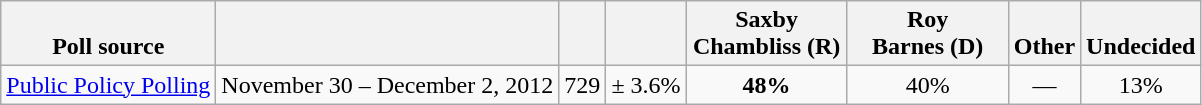<table class="wikitable" style="text-align:center">
<tr valign= bottom>
<th>Poll source</th>
<th></th>
<th></th>
<th></th>
<th style="width:100px;">Saxby<br>Chambliss (R)</th>
<th style="width:100px;">Roy<br>Barnes (D)</th>
<th>Other</th>
<th>Undecided</th>
</tr>
<tr>
<td align=left><a href='#'>Public Policy Polling</a></td>
<td>November 30 – December 2, 2012</td>
<td>729</td>
<td>± 3.6%</td>
<td><strong>48%</strong></td>
<td>40%</td>
<td>—</td>
<td>13%</td>
</tr>
</table>
